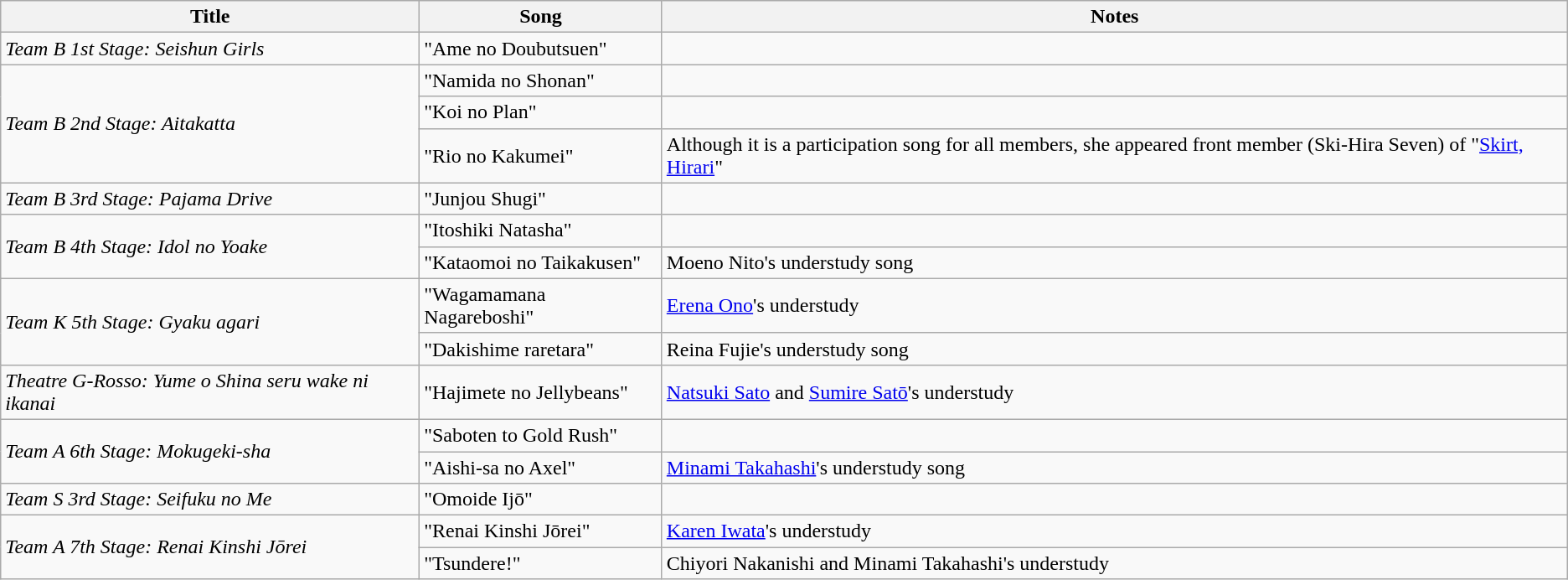<table class="wikitable">
<tr>
<th>Title</th>
<th>Song</th>
<th>Notes</th>
</tr>
<tr>
<td><em>Team B 1st Stage: Seishun Girls</em></td>
<td>"Ame no Doubutsuen"</td>
<td></td>
</tr>
<tr>
<td rowspan="3"><em>Team B 2nd Stage: Aitakatta</em></td>
<td>"Namida no Shonan"</td>
<td></td>
</tr>
<tr>
<td>"Koi no Plan"</td>
<td></td>
</tr>
<tr>
<td>"Rio no Kakumei"</td>
<td>Although it is a participation song for all members, she appeared front member (Ski-Hira Seven) of "<a href='#'>Skirt, Hirari</a>"</td>
</tr>
<tr>
<td><em>Team B 3rd Stage: Pajama Drive</em></td>
<td>"Junjou Shugi"</td>
<td></td>
</tr>
<tr>
<td rowspan="2"><em>Team B 4th Stage: Idol no Yoake</em></td>
<td>"Itoshiki Natasha"</td>
<td></td>
</tr>
<tr>
<td>"Kataomoi no Taikakusen"</td>
<td>Moeno Nito's understudy song</td>
</tr>
<tr>
<td rowspan="2"><em>Team K 5th Stage: Gyaku agari</em></td>
<td>"Wagamamana Nagareboshi"</td>
<td><a href='#'>Erena Ono</a>'s understudy</td>
</tr>
<tr>
<td>"Dakishime raretara"</td>
<td>Reina Fujie's understudy song</td>
</tr>
<tr>
<td><em>Theatre G-Rosso: Yume o Shina seru wake ni ikanai</em></td>
<td>"Hajimete no Jellybeans"</td>
<td><a href='#'>Natsuki Sato</a> and <a href='#'>Sumire Satō</a>'s understudy</td>
</tr>
<tr>
<td rowspan="2"><em>Team A 6th Stage: Mokugeki-sha</em></td>
<td>"Saboten to Gold Rush"</td>
<td></td>
</tr>
<tr>
<td>"Aishi-sa no Axel"</td>
<td><a href='#'>Minami Takahashi</a>'s understudy song</td>
</tr>
<tr>
<td><em>Team S 3rd Stage: Seifuku no Me</em></td>
<td>"Omoide Ijō"</td>
<td></td>
</tr>
<tr>
<td rowspan="2"><em>Team A 7th Stage: Renai Kinshi Jōrei</em></td>
<td>"Renai Kinshi Jōrei"</td>
<td><a href='#'>Karen Iwata</a>'s understudy</td>
</tr>
<tr>
<td>"Tsundere!"</td>
<td>Chiyori Nakanishi and Minami Takahashi's understudy</td>
</tr>
</table>
